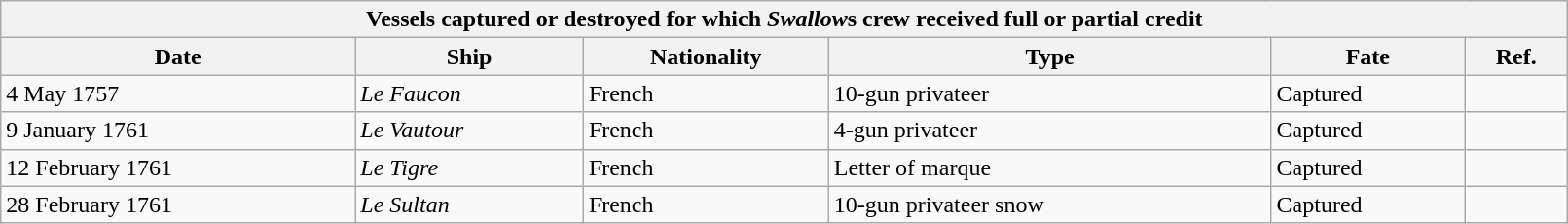<table class="wikitable" style="width:85%; align-center">
<tr>
<th colspan="6">Vessels captured or destroyed for which <em>Swallow</em>s crew received full or partial credit</th>
</tr>
<tr>
<th>Date</th>
<th>Ship</th>
<th>Nationality</th>
<th>Type</th>
<th>Fate</th>
<th>Ref.</th>
</tr>
<tr>
<td>4 May 1757</td>
<td><em>Le Faucon</em></td>
<td> French</td>
<td>10-gun privateer</td>
<td>Captured</td>
<td></td>
</tr>
<tr>
<td>9 January 1761</td>
<td><em>Le Vautour</em></td>
<td> French</td>
<td>4-gun privateer</td>
<td>Captured</td>
<td></td>
</tr>
<tr>
<td>12 February 1761</td>
<td><em>Le Tigre</em></td>
<td> French</td>
<td>Letter of marque</td>
<td>Captured</td>
<td></td>
</tr>
<tr>
<td>28 February 1761</td>
<td><em>Le Sultan</em></td>
<td> French</td>
<td>10-gun privateer snow</td>
<td>Captured</td>
<td></td>
</tr>
</table>
